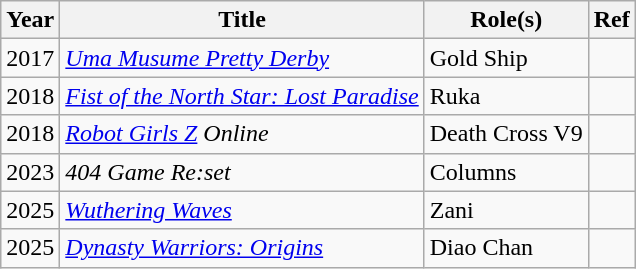<table class="wikitable">
<tr>
<th>Year</th>
<th>Title</th>
<th>Role(s)</th>
<th>Ref</th>
</tr>
<tr>
<td>2017</td>
<td><em><a href='#'>Uma Musume Pretty Derby</a></em></td>
<td>Gold Ship</td>
<td></td>
</tr>
<tr>
<td>2018</td>
<td><em><a href='#'>Fist of the North Star: Lost Paradise</a></em></td>
<td>Ruka</td>
<td></td>
</tr>
<tr>
<td>2018</td>
<td><em><a href='#'>Robot Girls Z</a> Online</em></td>
<td>Death Cross V9</td>
<td></td>
</tr>
<tr>
<td>2023</td>
<td><em>404 Game Re:set</em></td>
<td>Columns</td>
<td></td>
</tr>
<tr>
<td>2025</td>
<td><em><a href='#'>Wuthering Waves</a></em></td>
<td>Zani</td>
<td></td>
</tr>
<tr>
<td>2025</td>
<td><em><a href='#'>Dynasty Warriors: Origins</a></em></td>
<td>Diao Chan</td>
<td></td>
</tr>
</table>
